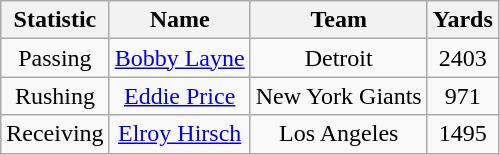<table class="wikitable">
<tr>
<th>Statistic</th>
<th>Name</th>
<th>Team</th>
<th>Yards</th>
</tr>
<tr align="center">
<td>Passing</td>
<td><a href='#'>Bobby Layne</a></td>
<td>Detroit</td>
<td>2403</td>
</tr>
<tr align="center">
<td>Rushing</td>
<td><a href='#'>Eddie Price</a></td>
<td>New York Giants</td>
<td>971</td>
</tr>
<tr align="center">
<td>Receiving</td>
<td><a href='#'>Elroy Hirsch</a></td>
<td>Los Angeles</td>
<td>1495</td>
</tr>
</table>
